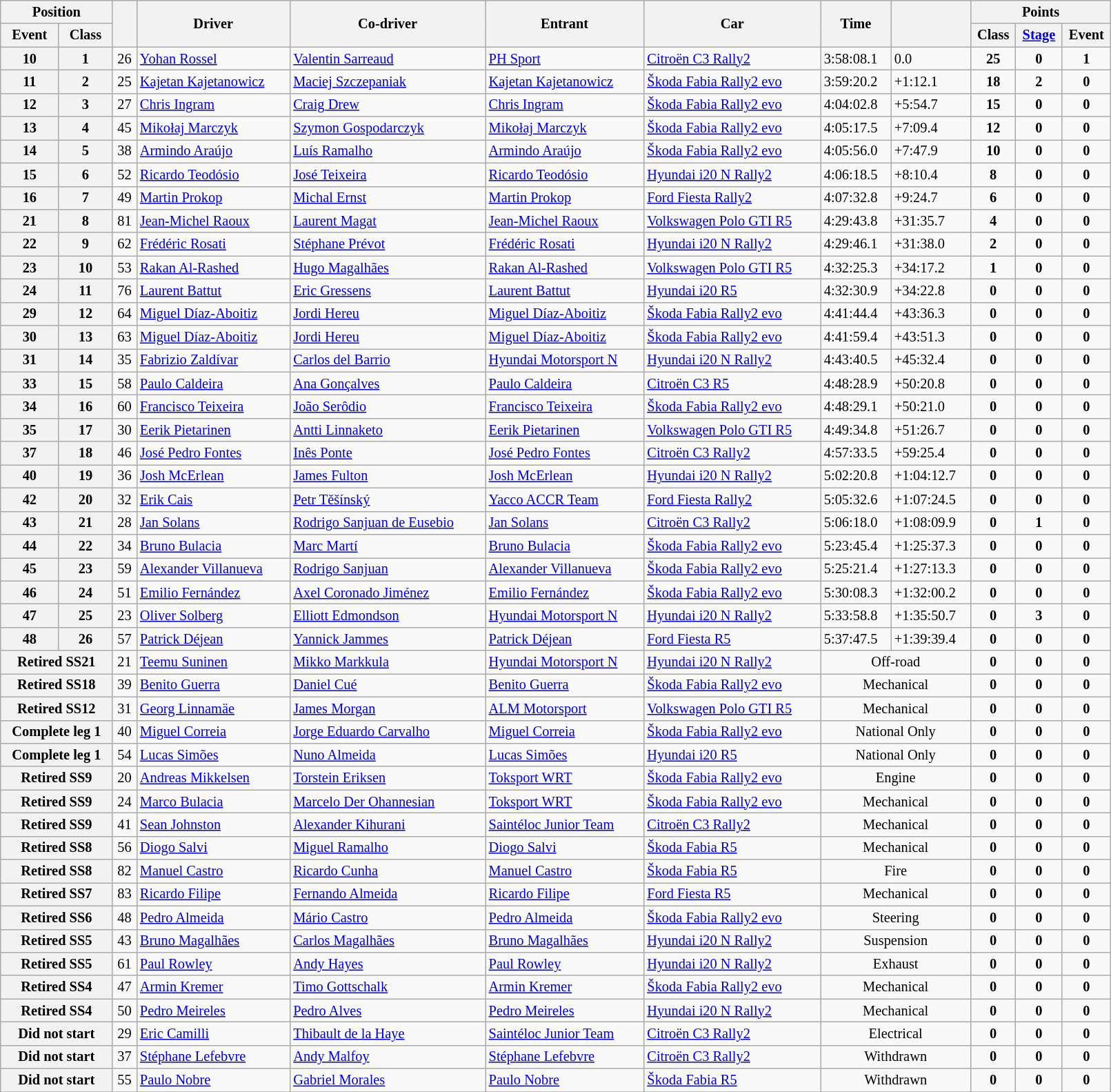<table class="wikitable" width=85% style="font-size: 85%;">
<tr>
<th colspan="2">Position</th>
<th rowspan="2"></th>
<th rowspan="2">Driver</th>
<th rowspan="2">Co-driver</th>
<th rowspan="2">Entrant</th>
<th rowspan="2">Car</th>
<th rowspan="2">Time</th>
<th rowspan="2"></th>
<th colspan="3">Points</th>
</tr>
<tr>
<th>Event</th>
<th>Class</th>
<th>Class</th>
<th><a href='#'>Stage</a></th>
<th>Event</th>
</tr>
<tr>
<th>10</th>
<th>1</th>
<td align="center">26</td>
<td><a href='#'>Yohan Rossel</a></td>
<td><a href='#'>Valentin Sarreaud</a></td>
<td><a href='#'>PH Sport</a></td>
<td><a href='#'>Citroën C3 Rally2</a></td>
<td>3:58:08.1</td>
<td>0.0</td>
<td align="center"><strong>25</strong></td>
<td align="center"><strong>0</strong></td>
<td align="center"><strong>1</strong></td>
</tr>
<tr>
<th>11</th>
<th>2</th>
<td align="center">25</td>
<td><a href='#'>Kajetan Kajetanowicz</a></td>
<td><a href='#'>Maciej Szczepaniak</a></td>
<td><a href='#'>Kajetan Kajetanowicz</a></td>
<td><a href='#'>Škoda Fabia Rally2 evo</a></td>
<td>3:59:20.2</td>
<td>+1:12.1</td>
<td align="center"><strong>18</strong></td>
<td align="center"><strong>2</strong></td>
<td align="center"><strong>0</strong></td>
</tr>
<tr>
<th>12</th>
<th>3</th>
<td align="center">27</td>
<td><a href='#'>Chris Ingram</a></td>
<td><a href='#'>Craig Drew</a></td>
<td><a href='#'>Chris Ingram</a></td>
<td><a href='#'>Škoda Fabia Rally2 evo</a></td>
<td>4:04:02.8</td>
<td>+5:54.7</td>
<td align="center"><strong>15</strong></td>
<td align="center"><strong>0</strong></td>
<td align="center"><strong>0</strong></td>
</tr>
<tr>
<th>13</th>
<th>4</th>
<td align="center">45</td>
<td><a href='#'>Mikołaj Marczyk</a></td>
<td><a href='#'>Szymon Gospodarczyk</a></td>
<td><a href='#'>Mikołaj Marczyk</a></td>
<td><a href='#'>Škoda Fabia Rally2 evo</a></td>
<td>4:05:17.5</td>
<td>+7:09.4</td>
<td align="center"><strong>12</strong></td>
<td align="center"><strong>0</strong></td>
<td align="center"><strong>0</strong></td>
</tr>
<tr>
<th>14</th>
<th>5</th>
<td align="center">38</td>
<td><a href='#'>Armindo Araújo</a></td>
<td><a href='#'>Luís Ramalho</a></td>
<td><a href='#'>Armindo Araújo</a></td>
<td><a href='#'>Škoda Fabia Rally2 evo</a></td>
<td>4:05:56.0</td>
<td>+7:47.9</td>
<td align="center"><strong>10</strong></td>
<td align="center"><strong>0</strong></td>
<td align="center"><strong>0</strong></td>
</tr>
<tr>
<th>15</th>
<th>6</th>
<td align="center">52</td>
<td><a href='#'>Ricardo Teodósio</a></td>
<td><a href='#'>José Teixeira</a></td>
<td><a href='#'>Ricardo Teodósio</a></td>
<td><a href='#'>Hyundai i20 N Rally2</a></td>
<td>4:06:18.5</td>
<td>+8:10.4</td>
<td align="center"><strong>8</strong></td>
<td align="center"><strong>0</strong></td>
<td align="center"><strong>0</strong></td>
</tr>
<tr>
<th>16</th>
<th>7</th>
<td align="center">49</td>
<td><a href='#'>Martin Prokop</a></td>
<td><a href='#'>Michal Ernst</a></td>
<td><a href='#'>Martin Prokop</a></td>
<td><a href='#'>Ford Fiesta Rally2</a></td>
<td>4:07:32.8</td>
<td>+9:24.7</td>
<td align="center"><strong>6</strong></td>
<td align="center"><strong>0</strong></td>
<td align="center"><strong>0</strong></td>
</tr>
<tr>
<th>21</th>
<th>8</th>
<td align="center">81</td>
<td><a href='#'>Jean-Michel Raoux</a></td>
<td><a href='#'>Laurent Magat</a></td>
<td><a href='#'>Jean-Michel Raoux</a></td>
<td><a href='#'>Volkswagen Polo GTI R5</a></td>
<td>4:29:43.8</td>
<td>+31:35.7</td>
<td align="center"><strong>4</strong></td>
<td align="center"><strong>0</strong></td>
<td align="center"><strong>0</strong></td>
</tr>
<tr>
<th>22</th>
<th>9</th>
<td align="center">62</td>
<td><a href='#'>Frédéric Rosati</a></td>
<td><a href='#'>Stéphane Prévot</a></td>
<td><a href='#'>Frédéric Rosati</a></td>
<td><a href='#'>Hyundai i20 N Rally2</a></td>
<td>4:29:46.1</td>
<td>+31:38.0</td>
<td align="center"><strong>2</strong></td>
<td align="center"><strong>0</strong></td>
<td align="center"><strong>0</strong></td>
</tr>
<tr>
<th>23</th>
<th>10</th>
<td align="center">53</td>
<td><a href='#'>Rakan Al-Rashed</a></td>
<td><a href='#'>Hugo Magalhães</a></td>
<td><a href='#'>Rakan Al-Rashed</a></td>
<td><a href='#'>Volkswagen Polo GTI R5</a></td>
<td>4:32:25.3</td>
<td>+34:17.2</td>
<td align="center"><strong>1</strong></td>
<td align="center"><strong>0</strong></td>
<td align="center"><strong>0</strong></td>
</tr>
<tr>
<th>24</th>
<th>11</th>
<td align="center">76</td>
<td><a href='#'>Laurent Battut</a></td>
<td><a href='#'>Eric Gressens</a></td>
<td><a href='#'>Laurent Battut</a></td>
<td><a href='#'>Hyundai i20 R5</a></td>
<td>4:32:30.9</td>
<td>+34:22.8</td>
<td align="center"><strong>0</strong></td>
<td align="center"><strong>0</strong></td>
<td align="center"><strong>0</strong></td>
</tr>
<tr>
<th>29</th>
<th>12</th>
<td align="center">64</td>
<td><a href='#'>Miguel Díaz-Aboitiz</a></td>
<td><a href='#'>Jordi Hereu</a></td>
<td><a href='#'>Miguel Díaz-Aboitiz</a></td>
<td><a href='#'>Škoda Fabia Rally2 evo</a></td>
<td>4:41:44.4</td>
<td>+43:36.3</td>
<td align="center"><strong>0</strong></td>
<td align="center"><strong>0</strong></td>
<td align="center"><strong>0</strong></td>
</tr>
<tr>
<th>30</th>
<th>13</th>
<td align="center">63</td>
<td><a href='#'>Miguel Díaz-Aboitiz</a></td>
<td><a href='#'>Jordi Hereu</a></td>
<td><a href='#'>Miguel Díaz-Aboitiz</a></td>
<td><a href='#'>Škoda Fabia Rally2 evo</a></td>
<td>4:41:59.4</td>
<td>+43:51.3</td>
<td align="center"><strong>0</strong></td>
<td align="center"><strong>0</strong></td>
<td align="center"><strong>0</strong></td>
</tr>
<tr>
<th>31</th>
<th>14</th>
<td align="center">35</td>
<td><a href='#'>Fabrizio Zaldívar</a></td>
<td><a href='#'>Carlos del Barrio</a></td>
<td><a href='#'>Hyundai Motorsport N</a></td>
<td><a href='#'>Hyundai i20 N Rally2</a></td>
<td>4:43:40.5</td>
<td>+45:32.4</td>
<td align="center"><strong>0</strong></td>
<td align="center"><strong>0</strong></td>
<td align="center"><strong>0</strong></td>
</tr>
<tr>
<th>33</th>
<th>15</th>
<td align="center">58</td>
<td><a href='#'>Paulo Caldeira</a></td>
<td><a href='#'>Ana Gonçalves</a></td>
<td><a href='#'>Paulo Caldeira</a></td>
<td><a href='#'>Citroën C3 R5</a></td>
<td>4:48:28.9</td>
<td>+50:20.8</td>
<td align="center"><strong>0</strong></td>
<td align="center"><strong>0</strong></td>
<td align="center"><strong>0</strong></td>
</tr>
<tr>
<th>34</th>
<th>16</th>
<td align="center">60</td>
<td><a href='#'>Francisco Teixeira</a></td>
<td><a href='#'>João Serôdio</a></td>
<td><a href='#'>Francisco Teixeira</a></td>
<td><a href='#'>Škoda Fabia Rally2 evo</a></td>
<td>4:48:29.1</td>
<td>+50:21.0</td>
<td align="center"><strong>0</strong></td>
<td align="center"><strong>0</strong></td>
<td align="center"><strong>0</strong></td>
</tr>
<tr>
<th>35</th>
<th>17</th>
<td align="center">30</td>
<td><a href='#'>Eerik Pietarinen</a></td>
<td><a href='#'>Antti Linnaketo</a></td>
<td><a href='#'>Eerik Pietarinen</a></td>
<td><a href='#'>Volkswagen Polo GTI R5</a></td>
<td>4:49:34.8</td>
<td>+51:26.7</td>
<td align="center"><strong>0</strong></td>
<td align="center"><strong>0</strong></td>
<td align="center"><strong>0</strong></td>
</tr>
<tr>
<th>37</th>
<th>18</th>
<td align="center">46</td>
<td><a href='#'>José Pedro Fontes</a></td>
<td><a href='#'>Inês Ponte</a></td>
<td><a href='#'>José Pedro Fontes</a></td>
<td><a href='#'>Citroën C3 Rally2</a></td>
<td>4:57:33.5</td>
<td>+59:25.4</td>
<td align="center"><strong>0</strong></td>
<td align="center"><strong>0</strong></td>
<td align="center"><strong>0</strong></td>
</tr>
<tr>
<th>40</th>
<th>19</th>
<td align="center">36</td>
<td><a href='#'>Josh McErlean</a></td>
<td><a href='#'>James Fulton</a></td>
<td><a href='#'>Josh McErlean</a></td>
<td><a href='#'>Hyundai i20 N Rally2</a></td>
<td>5:02:20.8</td>
<td>+1:04:12.7</td>
<td align="center"><strong>0</strong></td>
<td align="center"><strong>0</strong></td>
<td align="center"><strong>0</strong></td>
</tr>
<tr>
<th>42</th>
<th>20</th>
<td align="center">32</td>
<td><a href='#'>Erik Cais</a></td>
<td><a href='#'>Petr Těšínský</a></td>
<td><a href='#'>Yacco ACCR Team</a></td>
<td><a href='#'>Ford Fiesta Rally2</a></td>
<td>5:05:32.6</td>
<td>+1:07:24.5</td>
<td align="center"><strong>0</strong></td>
<td align="center"><strong>0</strong></td>
<td align="center"><strong>0</strong></td>
</tr>
<tr>
<th>43</th>
<th>21</th>
<td align="center">28</td>
<td><a href='#'>Jan Solans</a></td>
<td><a href='#'>Rodrigo Sanjuan de Eusebio</a></td>
<td><a href='#'>Jan Solans</a></td>
<td><a href='#'>Citroën C3 Rally2</a></td>
<td>5:06:18.0</td>
<td>+1:08:09.9</td>
<td align="center"><strong>0</strong></td>
<td align="center"><strong>1</strong></td>
<td align="center"><strong>0</strong></td>
</tr>
<tr>
<th>44</th>
<th>22</th>
<td align="center">34</td>
<td><a href='#'>Bruno Bulacia</a></td>
<td><a href='#'>Marc Martí</a></td>
<td><a href='#'>Bruno Bulacia</a></td>
<td><a href='#'>Škoda Fabia Rally2 evo</a></td>
<td>5:23:45.4</td>
<td>+1:25:37.3</td>
<td align="center"><strong>0</strong></td>
<td align="center"><strong>0</strong></td>
<td align="center"><strong>0</strong></td>
</tr>
<tr>
<th>45</th>
<th>23</th>
<td align="center">59</td>
<td><a href='#'>Alexander Villanueva</a></td>
<td><a href='#'>Rodrigo Sanjuan</a></td>
<td><a href='#'>Alexander Villanueva</a></td>
<td><a href='#'>Škoda Fabia Rally2 evo</a></td>
<td>5:25:21.4</td>
<td>+1:27:13.3</td>
<td align="center"><strong>0</strong></td>
<td align="center"><strong>0</strong></td>
<td align="center"><strong>0</strong></td>
</tr>
<tr>
<th>46</th>
<th>24</th>
<td align="center">51</td>
<td><a href='#'>Emilio Fernández</a></td>
<td><a href='#'>Axel Coronado Jiménez</a></td>
<td><a href='#'>Emilio Fernández</a></td>
<td><a href='#'>Škoda Fabia Rally2 evo</a></td>
<td>5:30:08.3</td>
<td>+1:32:00.2</td>
<td align="center"><strong>0</strong></td>
<td align="center"><strong>0</strong></td>
<td align="center"><strong>0</strong></td>
</tr>
<tr>
<th>47</th>
<th>25</th>
<td align="center">23</td>
<td><a href='#'>Oliver Solberg</a></td>
<td><a href='#'>Elliott Edmondson</a></td>
<td><a href='#'>Hyundai Motorsport N</a></td>
<td><a href='#'>Hyundai i20 N Rally2</a></td>
<td>5:33:58.8</td>
<td>+1:35:50.7</td>
<td align="center"><strong>0</strong></td>
<td align="center"><strong>3</strong></td>
<td align="center"><strong>0</strong></td>
</tr>
<tr>
<th>48</th>
<th>26</th>
<td align="center">57</td>
<td><a href='#'>Patrick Déjean</a></td>
<td><a href='#'>Yannick Jammes</a></td>
<td><a href='#'>Patrick Déjean</a></td>
<td><a href='#'>Ford Fiesta R5</a></td>
<td>5:37:47.5</td>
<td>+1:39:39.4</td>
<td align="center"><strong>0</strong></td>
<td align="center"><strong>0</strong></td>
<td align="center"><strong>0</strong></td>
</tr>
<tr>
<th colspan="2">Retired SS21</th>
<td align="center">21</td>
<td><a href='#'>Teemu Suninen</a></td>
<td><a href='#'>Mikko Markkula</a></td>
<td><a href='#'>Hyundai Motorsport N</a></td>
<td><a href='#'>Hyundai i20 N Rally2</a></td>
<td align="center" colspan="2">Off-road</td>
<td align="center"><strong>0</strong></td>
<td align="center"><strong>0</strong></td>
<td align="center"><strong>0</strong></td>
</tr>
<tr>
<th colspan="2">Retired SS18</th>
<td align="center">39</td>
<td><a href='#'>Benito Guerra</a></td>
<td><a href='#'>Daniel Cué</a></td>
<td><a href='#'>Benito Guerra</a></td>
<td><a href='#'>Škoda Fabia Rally2 evo</a></td>
<td align="center" colspan="2">Mechanical</td>
<td align="center"><strong>0</strong></td>
<td align="center"><strong>0</strong></td>
<td align="center"><strong>0</strong></td>
</tr>
<tr>
<th colspan="2">Retired SS12</th>
<td align="center">31</td>
<td><a href='#'>Georg Linnamäe</a></td>
<td><a href='#'>James Morgan</a></td>
<td><a href='#'>ALM Motorsport</a></td>
<td><a href='#'>Volkswagen Polo GTI R5</a></td>
<td align="center" colspan="2">Mechanical</td>
<td align="center"><strong>0</strong></td>
<td align="center"><strong>0</strong></td>
<td align="center"><strong>0</strong></td>
</tr>
<tr>
<th colspan="2">Complete leg 1</th>
<td align="center">40</td>
<td><a href='#'>Miguel Correia</a></td>
<td><a href='#'>Jorge Eduardo Carvalho</a></td>
<td><a href='#'>Miguel Correia</a></td>
<td><a href='#'>Škoda Fabia Rally2 evo</a></td>
<td align="center" colspan="2">National Only</td>
<td align="center"><strong>0</strong></td>
<td align="center"><strong>0</strong></td>
<td align="center"><strong>0</strong></td>
</tr>
<tr>
<th colspan="2">Complete leg 1</th>
<td align="center">54</td>
<td><a href='#'>Lucas Simões</a></td>
<td><a href='#'>Nuno Almeida</a></td>
<td><a href='#'>Lucas Simões</a></td>
<td><a href='#'>Hyundai i20 R5</a></td>
<td align="center" colspan="2">National Only</td>
<td align="center"><strong>0</strong></td>
<td align="center"><strong>0</strong></td>
<td align="center"><strong>0</strong></td>
</tr>
<tr>
<th colspan="2">Retired SS9</th>
<td align="center">20</td>
<td><a href='#'>Andreas Mikkelsen</a></td>
<td><a href='#'>Torstein Eriksen</a></td>
<td><a href='#'>Toksport WRT</a></td>
<td><a href='#'>Škoda Fabia Rally2 evo</a></td>
<td align="center" colspan="2">Engine</td>
<td align="center"><strong>0</strong></td>
<td align="center"><strong>0</strong></td>
<td align="center"><strong>0</strong></td>
</tr>
<tr>
<th colspan="2">Retired SS9</th>
<td align="center">24</td>
<td><a href='#'>Marco Bulacia</a></td>
<td><a href='#'>Marcelo Der Ohannesian</a></td>
<td><a href='#'>Toksport WRT</a></td>
<td><a href='#'>Škoda Fabia Rally2 evo</a></td>
<td align="center" colspan="2">Mechanical</td>
<td align="center"><strong>0</strong></td>
<td align="center"><strong>0</strong></td>
<td align="center"><strong>0</strong></td>
</tr>
<tr>
<th colspan="2">Retired SS9</th>
<td align="center">41</td>
<td><a href='#'>Sean Johnston</a></td>
<td><a href='#'>Alexander Kihurani</a></td>
<td><a href='#'>Saintéloc Junior Team</a></td>
<td><a href='#'>Citroën C3 Rally2</a></td>
<td align="center" colspan="2">Mechanical</td>
<td align="center"><strong>0</strong></td>
<td align="center"><strong>0</strong></td>
<td align="center"><strong>0</strong></td>
</tr>
<tr>
<th colspan="2">Retired SS8</th>
<td align="center">56</td>
<td><a href='#'>Diogo Salvi</a></td>
<td><a href='#'>Miguel Ramalho</a></td>
<td><a href='#'>Diogo Salvi</a></td>
<td><a href='#'>Škoda Fabia R5</a></td>
<td align="center" colspan="2">Mechanical</td>
<td align="center"><strong>0</strong></td>
<td align="center"><strong>0</strong></td>
<td align="center"><strong>0</strong></td>
</tr>
<tr>
<th colspan="2">Retired SS8</th>
<td align="center">82</td>
<td><a href='#'>Manuel Castro</a></td>
<td><a href='#'>Ricardo Cunha</a></td>
<td><a href='#'>Manuel Castro</a></td>
<td><a href='#'>Škoda Fabia R5</a></td>
<td align="center" colspan="2">Fire</td>
<td align="center"><strong>0</strong></td>
<td align="center"><strong>0</strong></td>
<td align="center"><strong>0</strong></td>
</tr>
<tr>
<th colspan="2">Retired SS7</th>
<td align="center">83</td>
<td><a href='#'>Ricardo Filipe</a></td>
<td><a href='#'>Fernando Almeida</a></td>
<td><a href='#'>Ricardo Filipe</a></td>
<td><a href='#'>Ford Fiesta R5</a></td>
<td align="center" colspan="2">Mechanical</td>
<td align="center"><strong>0</strong></td>
<td align="center"><strong>0</strong></td>
<td align="center"><strong>0</strong></td>
</tr>
<tr>
<th colspan="2">Retired SS6</th>
<td align="center">48</td>
<td><a href='#'>Pedro Almeida</a></td>
<td><a href='#'>Mário Castro</a></td>
<td><a href='#'>Pedro Almeida</a></td>
<td><a href='#'>Škoda Fabia Rally2 evo</a></td>
<td align="center" colspan="2">Steering</td>
<td align="center"><strong>0</strong></td>
<td align="center"><strong>0</strong></td>
<td align="center"><strong>0</strong></td>
</tr>
<tr>
<th colspan="2">Retired SS5</th>
<td align="center">43</td>
<td><a href='#'>Bruno Magalhães</a></td>
<td><a href='#'>Carlos Magalhães</a></td>
<td><a href='#'>Bruno Magalhães</a></td>
<td><a href='#'>Hyundai i20 N Rally2</a></td>
<td align="center" colspan="2">Suspension</td>
<td align="center"><strong>0</strong></td>
<td align="center"><strong>0</strong></td>
<td align="center"><strong>0</strong></td>
</tr>
<tr>
<th colspan="2">Retired SS5</th>
<td align="center">61</td>
<td><a href='#'>Paul Rowley</a></td>
<td><a href='#'>Andy Hayes</a></td>
<td><a href='#'>Paul Rowley</a></td>
<td><a href='#'>Hyundai i20 N Rally2</a></td>
<td align="center" colspan="2">Exhaust</td>
<td align="center"><strong>0</strong></td>
<td align="center"><strong>0</strong></td>
<td align="center"><strong>0</strong></td>
</tr>
<tr>
<th colspan="2">Retired SS4</th>
<td align="center">47</td>
<td><a href='#'>Armin Kremer</a></td>
<td><a href='#'>Timo Gottschalk</a></td>
<td><a href='#'>Armin Kremer</a></td>
<td><a href='#'>Škoda Fabia Rally2 evo</a></td>
<td align="center" colspan="2">Mechanical</td>
<td align="center"><strong>0</strong></td>
<td align="center"><strong>0</strong></td>
<td align="center"><strong>0</strong></td>
</tr>
<tr>
<th colspan="2">Retired SS4</th>
<td align="center">50</td>
<td><a href='#'>Pedro Meireles</a></td>
<td><a href='#'>Pedro Alves</a></td>
<td><a href='#'>Pedro Meireles</a></td>
<td><a href='#'>Hyundai i20 N Rally2</a></td>
<td align="center" colspan="2">Mechanical</td>
<td align="center"><strong>0</strong></td>
<td align="center"><strong>0</strong></td>
<td align="center"><strong>0</strong></td>
</tr>
<tr>
<th colspan="2">Did not start</th>
<td align="center">29</td>
<td><a href='#'>Eric Camilli</a></td>
<td><a href='#'>Thibault de la Haye</a></td>
<td><a href='#'>Saintéloc Junior Team</a></td>
<td><a href='#'>Citroën C3 Rally2</a></td>
<td align="center" colspan="2">Electrical</td>
<td align="center"><strong>0</strong></td>
<td align="center"><strong>0</strong></td>
<td align="center"><strong>0</strong></td>
</tr>
<tr>
<th colspan="2">Did not start</th>
<td align="center">37</td>
<td><a href='#'>Stéphane Lefebvre</a></td>
<td><a href='#'>Andy Malfoy</a></td>
<td><a href='#'>Stéphane Lefebvre</a></td>
<td><a href='#'>Citroën C3 Rally2</a></td>
<td align="center" colspan="2">Withdrawn</td>
<td align="center"><strong>0</strong></td>
<td align="center"><strong>0</strong></td>
<td align="center"><strong>0</strong></td>
</tr>
<tr>
<th colspan="2">Did not start</th>
<td align="center">55</td>
<td><a href='#'>Paulo Nobre</a></td>
<td><a href='#'>Gabriel Morales</a></td>
<td><a href='#'>Paulo Nobre</a></td>
<td><a href='#'>Škoda Fabia R5</a></td>
<td align="center" colspan="2">Withdrawn</td>
<td align="center"><strong>0</strong></td>
<td align="center"><strong>0</strong></td>
<td align="center"><strong>0</strong></td>
</tr>
<tr>
</tr>
</table>
